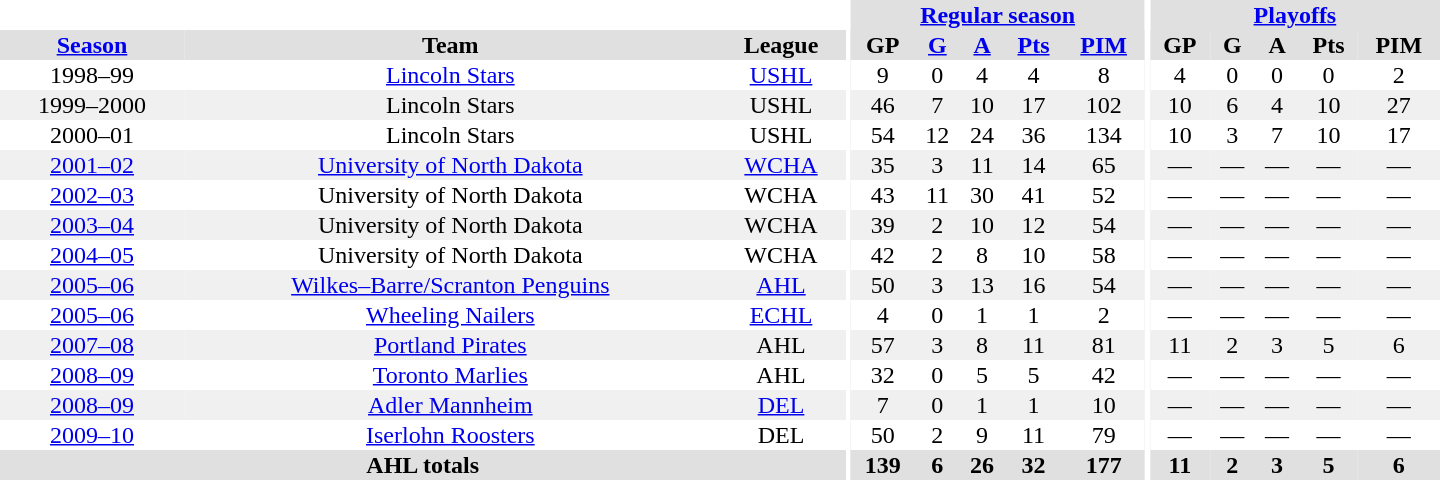<table border="0" cellpadding="1" cellspacing="0" style="text-align:center; width:60em">
<tr bgcolor="#e0e0e0">
<th colspan="3" bgcolor="#ffffff"></th>
<th rowspan="99" bgcolor="#ffffff"></th>
<th colspan="5"><a href='#'>Regular season</a></th>
<th rowspan="99" bgcolor="#ffffff"></th>
<th colspan="5"><a href='#'>Playoffs</a></th>
</tr>
<tr bgcolor="#e0e0e0">
<th><a href='#'>Season</a></th>
<th>Team</th>
<th>League</th>
<th>GP</th>
<th><a href='#'>G</a></th>
<th><a href='#'>A</a></th>
<th><a href='#'>Pts</a></th>
<th><a href='#'>PIM</a></th>
<th>GP</th>
<th>G</th>
<th>A</th>
<th>Pts</th>
<th>PIM</th>
</tr>
<tr>
<td>1998–99</td>
<td><a href='#'>Lincoln Stars</a></td>
<td><a href='#'>USHL</a></td>
<td>9</td>
<td>0</td>
<td>4</td>
<td>4</td>
<td>8</td>
<td>4</td>
<td>0</td>
<td>0</td>
<td>0</td>
<td>2</td>
</tr>
<tr bgcolor="#f0f0f0">
<td>1999–2000</td>
<td>Lincoln Stars</td>
<td>USHL</td>
<td>46</td>
<td>7</td>
<td>10</td>
<td>17</td>
<td>102</td>
<td>10</td>
<td>6</td>
<td>4</td>
<td>10</td>
<td>27</td>
</tr>
<tr>
<td>2000–01</td>
<td>Lincoln Stars</td>
<td>USHL</td>
<td>54</td>
<td>12</td>
<td>24</td>
<td>36</td>
<td>134</td>
<td>10</td>
<td>3</td>
<td>7</td>
<td>10</td>
<td>17</td>
</tr>
<tr bgcolor="#f0f0f0">
<td><a href='#'>2001–02</a></td>
<td><a href='#'>University of North Dakota</a></td>
<td><a href='#'>WCHA</a></td>
<td>35</td>
<td>3</td>
<td>11</td>
<td>14</td>
<td>65</td>
<td>—</td>
<td>—</td>
<td>—</td>
<td>—</td>
<td>—</td>
</tr>
<tr>
<td><a href='#'>2002–03</a></td>
<td>University of North Dakota</td>
<td>WCHA</td>
<td>43</td>
<td>11</td>
<td>30</td>
<td>41</td>
<td>52</td>
<td>—</td>
<td>—</td>
<td>—</td>
<td>—</td>
<td>—</td>
</tr>
<tr bgcolor="#f0f0f0">
<td><a href='#'>2003–04</a></td>
<td>University of North Dakota</td>
<td>WCHA</td>
<td>39</td>
<td>2</td>
<td>10</td>
<td>12</td>
<td>54</td>
<td>—</td>
<td>—</td>
<td>—</td>
<td>—</td>
<td>—</td>
</tr>
<tr>
<td><a href='#'>2004–05</a></td>
<td>University of North Dakota</td>
<td>WCHA</td>
<td>42</td>
<td>2</td>
<td>8</td>
<td>10</td>
<td>58</td>
<td>—</td>
<td>—</td>
<td>—</td>
<td>—</td>
<td>—</td>
</tr>
<tr bgcolor="#f0f0f0">
<td><a href='#'>2005–06</a></td>
<td><a href='#'>Wilkes–Barre/Scranton Penguins</a></td>
<td><a href='#'>AHL</a></td>
<td>50</td>
<td>3</td>
<td>13</td>
<td>16</td>
<td>54</td>
<td>—</td>
<td>—</td>
<td>—</td>
<td>—</td>
<td>—</td>
</tr>
<tr>
<td><a href='#'>2005–06</a></td>
<td><a href='#'>Wheeling Nailers</a></td>
<td><a href='#'>ECHL</a></td>
<td>4</td>
<td>0</td>
<td>1</td>
<td>1</td>
<td>2</td>
<td>—</td>
<td>—</td>
<td>—</td>
<td>—</td>
<td>—</td>
</tr>
<tr bgcolor="#f0f0f0">
<td><a href='#'>2007–08</a></td>
<td><a href='#'>Portland Pirates</a></td>
<td>AHL</td>
<td>57</td>
<td>3</td>
<td>8</td>
<td>11</td>
<td>81</td>
<td>11</td>
<td>2</td>
<td>3</td>
<td>5</td>
<td>6</td>
</tr>
<tr>
<td><a href='#'>2008–09</a></td>
<td><a href='#'>Toronto Marlies</a></td>
<td>AHL</td>
<td>32</td>
<td>0</td>
<td>5</td>
<td>5</td>
<td>42</td>
<td>—</td>
<td>—</td>
<td>—</td>
<td>—</td>
<td>—</td>
</tr>
<tr bgcolor="#f0f0f0">
<td><a href='#'>2008–09</a></td>
<td><a href='#'>Adler Mannheim</a></td>
<td><a href='#'>DEL</a></td>
<td>7</td>
<td>0</td>
<td>1</td>
<td>1</td>
<td>10</td>
<td>—</td>
<td>—</td>
<td>—</td>
<td>—</td>
<td>—</td>
</tr>
<tr>
<td><a href='#'>2009–10</a></td>
<td><a href='#'>Iserlohn Roosters</a></td>
<td>DEL</td>
<td>50</td>
<td>2</td>
<td>9</td>
<td>11</td>
<td>79</td>
<td>—</td>
<td>—</td>
<td>—</td>
<td>—</td>
<td>—</td>
</tr>
<tr bgcolor="#e0e0e0">
<th colspan="3">AHL totals</th>
<th>139</th>
<th>6</th>
<th>26</th>
<th>32</th>
<th>177</th>
<th>11</th>
<th>2</th>
<th>3</th>
<th>5</th>
<th>6</th>
</tr>
</table>
